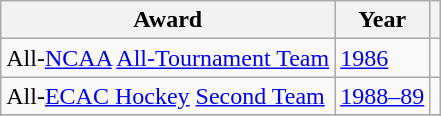<table class="wikitable">
<tr>
<th>Award</th>
<th>Year</th>
<th></th>
</tr>
<tr>
<td>All-<a href='#'>NCAA</a> <a href='#'>All-Tournament Team</a></td>
<td><a href='#'>1986</a></td>
<td></td>
</tr>
<tr>
<td>All-<a href='#'>ECAC Hockey</a> <a href='#'>Second Team</a></td>
<td><a href='#'>1988–89</a></td>
<td></td>
</tr>
<tr>
</tr>
</table>
